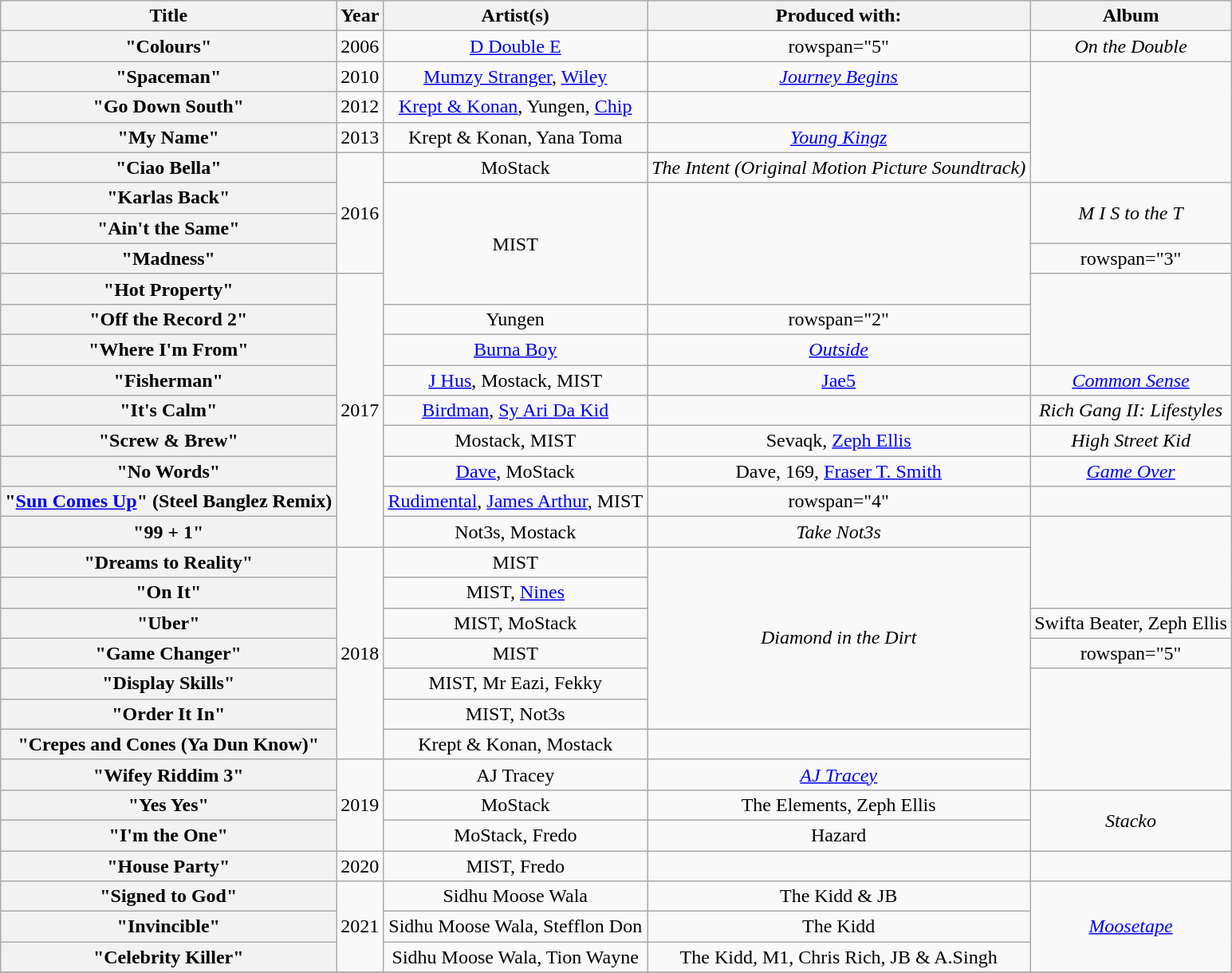<table class="wikitable plainrowheaders" style="text-align:center;">
<tr>
<th scope="col">Title</th>
<th scope="col">Year</th>
<th scope="col">Artist(s)</th>
<th scope="col">Produced with:</th>
<th scope="col">Album</th>
</tr>
<tr>
<th scope="row">"Colours"</th>
<td>2006</td>
<td><a href='#'>D Double E</a></td>
<td>rowspan="5" </td>
<td><em>On the Double</em></td>
</tr>
<tr>
<th scope="row">"Spaceman"</th>
<td>2010</td>
<td><a href='#'>Mumzy Stranger</a>, <a href='#'>Wiley</a></td>
<td><em><a href='#'>Journey Begins</a></em></td>
</tr>
<tr>
<th scope="row">"Go Down South"</th>
<td>2012</td>
<td><a href='#'>Krept & Konan</a>, Yungen, <a href='#'>Chip</a></td>
<td></td>
</tr>
<tr>
<th scope="row">"My Name"</th>
<td>2013</td>
<td>Krept & Konan, Yana Toma</td>
<td><em><a href='#'>Young Kingz</a></em></td>
</tr>
<tr>
<th scope="row">"Ciao Bella"</th>
<td rowspan="4">2016</td>
<td>MoStack</td>
<td><em>The Intent (Original Motion Picture Soundtrack)</em></td>
</tr>
<tr>
<th scope="row">"Karlas Back"</th>
<td rowspan="4">MIST</td>
<td rowspan="4"></td>
<td rowspan="2"><em>M I S to the T</em></td>
</tr>
<tr>
<th scope="row">"Ain't the Same"</th>
</tr>
<tr>
<th scope="row">"Madness"</th>
<td>rowspan="3" </td>
</tr>
<tr>
<th scope="row">"Hot Property"</th>
<td rowspan="9">2017</td>
</tr>
<tr>
<th scope="row">"Off the Record 2"</th>
<td>Yungen</td>
<td>rowspan="2" </td>
</tr>
<tr>
<th scope="row">"Where I'm From"</th>
<td><a href='#'>Burna Boy</a></td>
<td><em><a href='#'>Outside</a></em></td>
</tr>
<tr>
<th scope="row">"Fisherman"</th>
<td><a href='#'>J Hus</a>, Mostack, MIST</td>
<td><a href='#'>Jae5</a></td>
<td><em><a href='#'>Common Sense</a></em></td>
</tr>
<tr>
<th scope="row">"It's Calm"</th>
<td><a href='#'>Birdman</a>, <a href='#'>Sy Ari Da Kid</a></td>
<td></td>
<td><em>Rich Gang II: Lifestyles</em></td>
</tr>
<tr>
<th scope="row">"Screw & Brew"</th>
<td>Mostack, MIST</td>
<td>Sevaqk, <a href='#'>Zeph Ellis</a></td>
<td><em>High Street Kid</em></td>
</tr>
<tr>
<th scope="row">"No Words"</th>
<td><a href='#'>Dave</a>, MoStack</td>
<td>Dave, 169, <a href='#'>Fraser T. Smith</a></td>
<td><em><a href='#'>Game Over</a></em></td>
</tr>
<tr>
<th scope="row">"<a href='#'>Sun Comes Up</a>" (Steel Banglez Remix)</th>
<td><a href='#'>Rudimental</a>, <a href='#'>James Arthur</a>, MIST</td>
<td>rowspan="4" </td>
<td></td>
</tr>
<tr>
<th scope="row">"99 + 1"</th>
<td>Not3s, Mostack</td>
<td><em>Take Not3s</em></td>
</tr>
<tr>
<th scope="row">"Dreams to Reality"</th>
<td rowspan="7">2018</td>
<td>MIST</td>
<td rowspan="6"><em>Diamond in the Dirt</em></td>
</tr>
<tr>
<th scope="row">"On It"</th>
<td>MIST, <a href='#'>Nines</a></td>
</tr>
<tr>
<th scope="row">"Uber"</th>
<td>MIST, MoStack</td>
<td>Swifta Beater, Zeph Ellis</td>
</tr>
<tr>
<th scope="row">"Game Changer"</th>
<td>MIST</td>
<td>rowspan="5" </td>
</tr>
<tr>
<th scope="row">"Display Skills"</th>
<td>MIST, Mr Eazi, Fekky</td>
</tr>
<tr>
<th scope="row">"Order It In"</th>
<td>MIST, Not3s</td>
</tr>
<tr>
<th scope="row">"Crepes and Cones (Ya Dun Know)"</th>
<td>Krept & Konan, Mostack</td>
<td></td>
</tr>
<tr>
<th scope="row">"Wifey Riddim 3"</th>
<td rowspan="3">2019</td>
<td>AJ Tracey</td>
<td><em><a href='#'>AJ Tracey</a></em></td>
</tr>
<tr>
<th scope="row">"Yes Yes"</th>
<td>MoStack</td>
<td>The Elements, Zeph Ellis</td>
<td rowspan="2"><em>Stacko</em></td>
</tr>
<tr>
<th scope="row">"I'm the One"</th>
<td>MoStack, Fredo</td>
<td>Hazard</td>
</tr>
<tr>
<th scope="row">"House Party"</th>
<td>2020</td>
<td>MIST, Fredo</td>
<td></td>
<td></td>
</tr>
<tr>
<th scope="row">"Signed to God"</th>
<td rowspan="3">2021</td>
<td>Sidhu Moose Wala</td>
<td>The Kidd & JB</td>
<td rowspan="3"><em><a href='#'>Moosetape</a></em></td>
</tr>
<tr>
<th scope="row">"Invincible"</th>
<td>Sidhu Moose Wala, Stefflon Don</td>
<td>The Kidd</td>
</tr>
<tr>
<th scope="row">"Celebrity Killer"</th>
<td>Sidhu Moose Wala, Tion Wayne</td>
<td>The Kidd, M1, Chris Rich, JB & A.Singh</td>
</tr>
<tr>
</tr>
</table>
